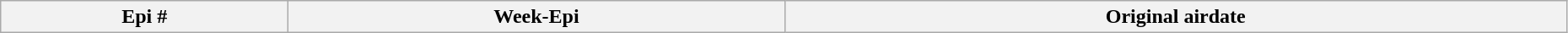<table class="wikitable plainrowheaders" style="width:98%;">
<tr>
<th>Epi #</th>
<th>Week-Epi</th>
<th>Original airdate<br>



</th>
</tr>
</table>
